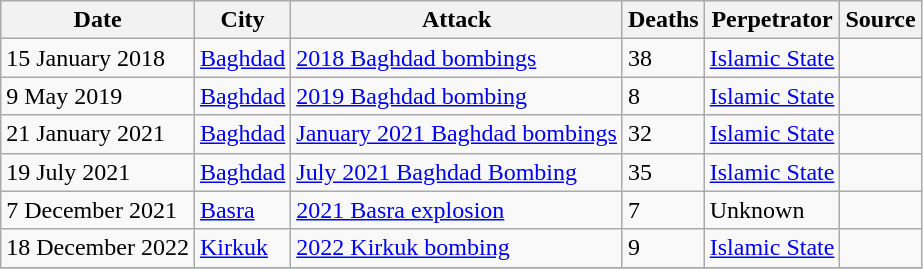<table class="wikitable sortable">
<tr>
<th>Date</th>
<th>City</th>
<th>Attack</th>
<th>Deaths</th>
<th>Perpetrator</th>
<th>Source</th>
</tr>
<tr>
<td>15 January 2018</td>
<td> <a href='#'>Baghdad</a></td>
<td><a href='#'>2018 Baghdad bombings</a></td>
<td>38</td>
<td> <a href='#'>Islamic State</a></td>
<td></td>
</tr>
<tr>
<td>9 May 2019</td>
<td> <a href='#'>Baghdad</a></td>
<td><a href='#'>2019 Baghdad bombing</a></td>
<td>8</td>
<td> <a href='#'>Islamic State</a></td>
<td></td>
</tr>
<tr>
<td>21 January 2021</td>
<td> <a href='#'>Baghdad</a></td>
<td><a href='#'>January 2021 Baghdad bombings</a></td>
<td>32</td>
<td> <a href='#'>Islamic State</a></td>
<td></td>
</tr>
<tr>
<td>19 July 2021</td>
<td> <a href='#'>Baghdad</a></td>
<td><a href='#'>July 2021 Baghdad Bombing</a></td>
<td>35</td>
<td> <a href='#'>Islamic State</a></td>
<td></td>
</tr>
<tr>
<td>7 December 2021</td>
<td> <a href='#'>Basra</a></td>
<td><a href='#'>2021 Basra explosion</a></td>
<td>7</td>
<td>Unknown</td>
<td></td>
</tr>
<tr>
<td>18 December 2022</td>
<td> <a href='#'>Kirkuk</a></td>
<td><a href='#'>2022 Kirkuk bombing</a></td>
<td>9</td>
<td> <a href='#'>Islamic State</a></td>
<td></td>
</tr>
<tr>
</tr>
</table>
